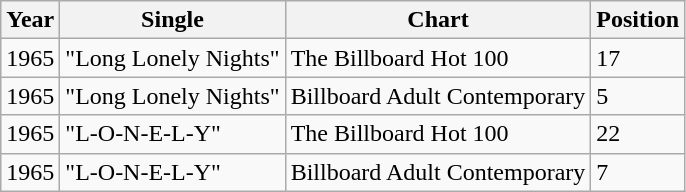<table class="wikitable">
<tr>
<th align="left">Year</th>
<th align="left">Single</th>
<th align="left">Chart</th>
<th align="left">Position</th>
</tr>
<tr>
<td align="left">1965</td>
<td align="left">"Long Lonely Nights"</td>
<td align="left">The Billboard Hot 100</td>
<td align="left">17</td>
</tr>
<tr>
<td align="left">1965</td>
<td align="left">"Long Lonely Nights"</td>
<td align="left">Billboard Adult Contemporary</td>
<td align="left">5</td>
</tr>
<tr>
<td align="left">1965</td>
<td align="left">"L-O-N-E-L-Y"</td>
<td align="left">The Billboard Hot 100</td>
<td align="left">22</td>
</tr>
<tr>
<td align="left">1965</td>
<td align="left">"L-O-N-E-L-Y"</td>
<td align="left">Billboard Adult Contemporary</td>
<td align="left">7</td>
</tr>
</table>
